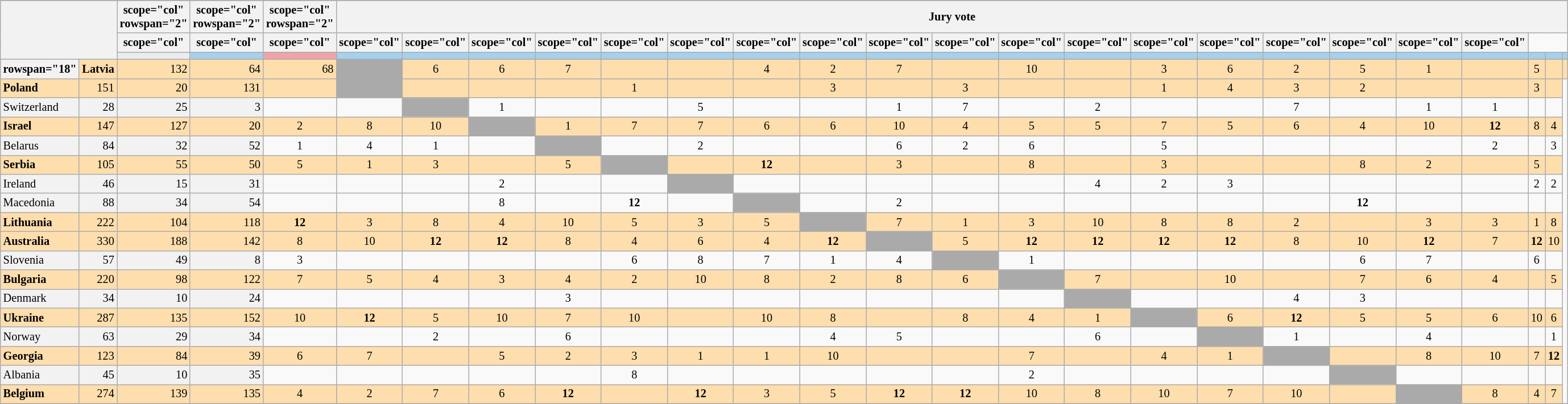<table class="wikitable plainrowheaders" style="text-align:center; font-size:85%;">
<tr>
</tr>
<tr>
<td colspan="2" rowspan="3" style="background: #F2F2F2;"></td>
<th>scope="col" rowspan="2" </th>
<th>scope="col" rowspan="2" </th>
<th>scope="col" rowspan="2" </th>
<th scope="col" colspan="21">Jury vote</th>
</tr>
<tr>
<th>scope="col" </th>
<th>scope="col" </th>
<th>scope="col" </th>
<th>scope="col" </th>
<th>scope="col" </th>
<th>scope="col" </th>
<th>scope="col" </th>
<th>scope="col" </th>
<th>scope="col" </th>
<th>scope="col" </th>
<th>scope="col" </th>
<th>scope="col" </th>
<th>scope="col" </th>
<th>scope="col" </th>
<th>scope="col" </th>
<th>scope="col" </th>
<th>scope="col" </th>
<th>scope="col" </th>
<th>scope="col" </th>
<th>scope="col" </th>
<th>scope="col" </th>
</tr>
<tr>
<td style="height:2px; background:#eaecf0; border-top:1px solid transparent;"></td>
<td style="background:#A4D1EF;"></td>
<td style="background:#EFA4A9;"></td>
<th style="background:#A4D1EF;"></th>
<th style="background:#A4D1EF;"></th>
<th style="background:#A4D1EF;"></th>
<th style="background:#A4D1EF;"></th>
<th style="background:#A4D1EF;"></th>
<th style="background:#A4D1EF;"></th>
<th style="background:#A4D1EF;"></th>
<th style="background:#A4D1EF;"></th>
<th style="background:#A4D1EF;"></th>
<th style="background:#A4D1EF;"></th>
<th style="background:#A4D1EF;"></th>
<th style="background:#A4D1EF;"></th>
<th style="background:#A4D1EF;"></th>
<th style="background:#A4D1EF;"></th>
<th style="background:#A4D1EF;"></th>
<th style="background:#A4D1EF;"></th>
<th style="background:#A4D1EF;"></th>
<th style="background:#A4D1EF;"></th>
<th style="background:#A4D1EF;"></th>
<th style="background:#A4D1EF;"></th>
<th style="background:#A4D1EF;"></th>
</tr>
<tr style="background:#ffdead;">
<th>rowspan="18" </th>
<td scope="row" style="text-align:left; font-weight:bold; background:#ffdead;">Latvia</td>
<td style="text-align:right;">132</td>
<td style="text-align:right;">64</td>
<td style="text-align:right;">68</td>
<td style="background:#AAAAAA;"></td>
<td>6</td>
<td>6</td>
<td>7</td>
<td></td>
<td></td>
<td>4</td>
<td>2</td>
<td>7</td>
<td></td>
<td>10</td>
<td></td>
<td>3</td>
<td>6</td>
<td>2</td>
<td>5</td>
<td>1</td>
<td></td>
<td>5</td>
<td></td>
<td></td>
</tr>
<tr style="background:#ffdead;">
<td scope="row" style="text-align:left; font-weight:bold; background:#ffdead;">Poland</td>
<td style="text-align:right;">151</td>
<td style="text-align:right;">20</td>
<td style="text-align:right;">131</td>
<td></td>
<td style="background:#AAAAAA;"></td>
<td></td>
<td></td>
<td></td>
<td>1</td>
<td></td>
<td></td>
<td>3</td>
<td></td>
<td>3</td>
<td></td>
<td></td>
<td>1</td>
<td>4</td>
<td>3</td>
<td>2</td>
<td></td>
<td></td>
<td>3</td>
<td></td>
</tr>
<tr>
<td scope="row" style="text-align:left; background:#f2f2f2;">Switzerland</td>
<td style="text-align:right; background:#f2f2f2;">28</td>
<td style="text-align:right; background:#f2f2f2;">25</td>
<td style="text-align:right; background:#f2f2f2;">3</td>
<td></td>
<td></td>
<td style="background:#AAAAAA;"></td>
<td>1</td>
<td></td>
<td></td>
<td>5</td>
<td></td>
<td></td>
<td>1</td>
<td>7</td>
<td></td>
<td>2</td>
<td></td>
<td></td>
<td>7</td>
<td></td>
<td>1</td>
<td>1</td>
<td></td>
<td></td>
</tr>
<tr style="background:#ffdead;">
<td scope="row" style="text-align:left; font-weight:bold; background:#ffdead;">Israel</td>
<td style="text-align:right;">147</td>
<td style="text-align:right;">127</td>
<td style="text-align:right;">20</td>
<td>2</td>
<td>8</td>
<td>10</td>
<td style="background:#AAAAAA;"></td>
<td>1</td>
<td>7</td>
<td>7</td>
<td>6</td>
<td>6</td>
<td>10</td>
<td>4</td>
<td>5</td>
<td>5</td>
<td>7</td>
<td>5</td>
<td>6</td>
<td>4</td>
<td>10</td>
<td><strong>12</strong></td>
<td>8</td>
<td>4</td>
</tr>
<tr>
<td scope="row" style="text-align:left; background:#f2f2f2;">Belarus</td>
<td style="text-align:right; background:#f2f2f2;">84</td>
<td style="text-align:right; background:#f2f2f2;">32</td>
<td style="text-align:right; background:#f2f2f2;">52</td>
<td>1</td>
<td>4</td>
<td>1</td>
<td></td>
<td style="background:#AAAAAA;"></td>
<td></td>
<td>2</td>
<td></td>
<td></td>
<td>6</td>
<td>2</td>
<td>6</td>
<td></td>
<td>5</td>
<td></td>
<td></td>
<td></td>
<td></td>
<td>2</td>
<td></td>
<td>3</td>
</tr>
<tr style="background:#ffdead;">
<td scope="row" style="text-align:left; font-weight:bold; background:#ffdead;">Serbia</td>
<td style="text-align:right;">105</td>
<td style="text-align:right;">55</td>
<td style="text-align:right;">50</td>
<td>5</td>
<td>1</td>
<td>3</td>
<td></td>
<td>5</td>
<td style="background:#AAAAAA;"></td>
<td></td>
<td><strong>12</strong></td>
<td></td>
<td>3</td>
<td></td>
<td>8</td>
<td></td>
<td>3</td>
<td></td>
<td></td>
<td>8</td>
<td>2</td>
<td></td>
<td>5</td>
<td></td>
</tr>
<tr>
<td scope="row" style="text-align:left; background:#f2f2f2;">Ireland</td>
<td style="text-align:right; background:#f2f2f2;">46</td>
<td style="text-align:right; background:#f2f2f2;">15</td>
<td style="text-align:right; background:#f2f2f2;">31</td>
<td></td>
<td></td>
<td></td>
<td>2</td>
<td></td>
<td></td>
<td style="background:#AAAAAA;"></td>
<td></td>
<td></td>
<td></td>
<td></td>
<td></td>
<td>4</td>
<td>2</td>
<td>3</td>
<td></td>
<td></td>
<td></td>
<td></td>
<td>2</td>
<td>2</td>
</tr>
<tr>
<td scope="row" style="text-align:left; background:#f2f2f2;">Macedonia</td>
<td style="text-align:right; background:#f2f2f2;">88</td>
<td style="text-align:right; background:#f2f2f2;">34</td>
<td style="text-align:right; background:#f2f2f2;">54</td>
<td></td>
<td></td>
<td></td>
<td>8</td>
<td></td>
<td><strong>12</strong></td>
<td></td>
<td style="background:#AAAAAA;"></td>
<td></td>
<td>2</td>
<td></td>
<td></td>
<td></td>
<td></td>
<td></td>
<td></td>
<td><strong>12</strong></td>
<td></td>
<td></td>
<td></td>
<td></td>
</tr>
<tr style="background:#ffdead;">
<td scope="row" style="text-align:left; font-weight:bold; background:#ffdead;">Lithuania</td>
<td style="text-align:right;">222</td>
<td style="text-align:right;">104</td>
<td style="text-align:right;">118</td>
<td><strong>12</strong></td>
<td>3</td>
<td>8</td>
<td>4</td>
<td>10</td>
<td>5</td>
<td>3</td>
<td>5</td>
<td style="background:#AAAAAA;"></td>
<td>7</td>
<td>1</td>
<td>3</td>
<td>10</td>
<td>8</td>
<td>8</td>
<td>2</td>
<td></td>
<td>3</td>
<td>3</td>
<td>1</td>
<td>8</td>
</tr>
<tr style="background:#ffdead;">
<td scope="row" style="text-align:left; font-weight:bold; background:#ffdead;">Australia</td>
<td style="text-align:right;">330</td>
<td style="text-align:right;">188</td>
<td style="text-align:right;">142</td>
<td>8</td>
<td>10</td>
<td><strong>12</strong></td>
<td><strong>12</strong></td>
<td>8</td>
<td>4</td>
<td>6</td>
<td>4</td>
<td><strong>12</strong></td>
<td style="background:#AAAAAA;"></td>
<td>5</td>
<td><strong>12</strong></td>
<td><strong>12</strong></td>
<td><strong>12</strong></td>
<td><strong>12</strong></td>
<td>8</td>
<td>10</td>
<td><strong>12</strong></td>
<td>7</td>
<td><strong>12</strong></td>
<td>10</td>
</tr>
<tr>
<td scope="row" style="text-align:left; background:#f2f2f2;">Slovenia</td>
<td style="text-align:right; background:#f2f2f2;">57</td>
<td style="text-align:right; background:#f2f2f2;">49</td>
<td style="text-align:right; background:#f2f2f2;">8</td>
<td>3</td>
<td></td>
<td></td>
<td></td>
<td></td>
<td>6</td>
<td>8</td>
<td>7</td>
<td>1</td>
<td>4</td>
<td style="background:#AAAAAA;"></td>
<td>1</td>
<td></td>
<td></td>
<td></td>
<td></td>
<td>6</td>
<td>7</td>
<td></td>
<td>6</td>
<td></td>
</tr>
<tr style="background:#ffdead;">
<td scope="row" style="text-align:left; font-weight:bold; background:#ffdead;">Bulgaria</td>
<td style="text-align:right;">220</td>
<td style="text-align:right;">98</td>
<td style="text-align:right;">122</td>
<td>7</td>
<td>5</td>
<td>4</td>
<td>3</td>
<td>4</td>
<td>2</td>
<td>10</td>
<td>8</td>
<td>2</td>
<td>8</td>
<td>6</td>
<td style="background:#AAAAAA;"></td>
<td>7</td>
<td></td>
<td>10</td>
<td></td>
<td>7</td>
<td>6</td>
<td>4</td>
<td></td>
<td>5</td>
</tr>
<tr>
<td scope="row" style="text-align:left; background:#f2f2f2;">Denmark</td>
<td style="text-align:right; background:#f2f2f2;">34</td>
<td style="text-align:right; background:#f2f2f2;">10</td>
<td style="text-align:right; background:#f2f2f2;">24</td>
<td></td>
<td></td>
<td></td>
<td></td>
<td>3</td>
<td></td>
<td></td>
<td></td>
<td></td>
<td></td>
<td></td>
<td></td>
<td style="background:#AAAAAA;"></td>
<td></td>
<td></td>
<td>4</td>
<td>3</td>
<td></td>
<td></td>
<td></td>
<td></td>
</tr>
<tr style="background:#ffdead;">
<td scope="row" style="text-align:left; font-weight:bold; background:#ffdead;">Ukraine</td>
<td style="text-align:right;">287</td>
<td style="text-align:right;">135</td>
<td style="text-align:right;">152</td>
<td>10</td>
<td><strong>12</strong></td>
<td>5</td>
<td>10</td>
<td>7</td>
<td>10</td>
<td></td>
<td>10</td>
<td>8</td>
<td></td>
<td>8</td>
<td>4</td>
<td>1</td>
<td style="background:#AAAAAA;"></td>
<td>6</td>
<td><strong>12</strong></td>
<td>5</td>
<td>5</td>
<td>6</td>
<td>10</td>
<td>6</td>
</tr>
<tr>
<td scope="row" style="text-align:left; background:#f2f2f2;">Norway</td>
<td style="text-align:right; background:#f2f2f2;">63</td>
<td style="text-align:right; background:#f2f2f2;">29</td>
<td style="text-align:right; background:#f2f2f2;">34</td>
<td></td>
<td></td>
<td>2</td>
<td></td>
<td>6</td>
<td></td>
<td></td>
<td></td>
<td>4</td>
<td>5</td>
<td></td>
<td></td>
<td>6</td>
<td></td>
<td style="background:#AAAAAA;"></td>
<td>1</td>
<td></td>
<td>4</td>
<td></td>
<td></td>
<td>1</td>
</tr>
<tr style="background:#ffdead;">
<td scope="row" style="text-align:left; font-weight:bold; background:#ffdead;">Georgia</td>
<td style="text-align:right;">123</td>
<td style="text-align:right;">84</td>
<td style="text-align:right;">39</td>
<td>6</td>
<td>7</td>
<td></td>
<td>5</td>
<td>2</td>
<td>3</td>
<td>1</td>
<td>1</td>
<td>10</td>
<td></td>
<td></td>
<td>7</td>
<td></td>
<td>4</td>
<td>1</td>
<td style="background:#AAAAAA;"></td>
<td></td>
<td>8</td>
<td>10</td>
<td>7</td>
<td><strong>12</strong></td>
</tr>
<tr>
<td scope="row" style="text-align:left; background:#f2f2f2;">Albania</td>
<td style="text-align:right; background:#f2f2f2;">45</td>
<td style="text-align:right; background:#f2f2f2;">10</td>
<td style="text-align:right; background:#f2f2f2;">35</td>
<td></td>
<td></td>
<td></td>
<td></td>
<td></td>
<td>8</td>
<td></td>
<td></td>
<td></td>
<td></td>
<td></td>
<td>2</td>
<td></td>
<td></td>
<td></td>
<td></td>
<td style="background:#AAAAAA;"></td>
<td></td>
<td></td>
<td></td>
<td></td>
</tr>
<tr style="background:#ffdead;">
<td scope="row" style="text-align:left; font-weight:bold; background:#ffdead;">Belgium</td>
<td style="text-align:right;">274</td>
<td style="text-align:right;">139</td>
<td style="text-align:right;">135</td>
<td>4</td>
<td>2</td>
<td>7</td>
<td>6</td>
<td><strong>12</strong></td>
<td></td>
<td><strong>12</strong></td>
<td>3</td>
<td>5</td>
<td><strong>12</strong></td>
<td><strong>12</strong></td>
<td>10</td>
<td>8</td>
<td>10</td>
<td>7</td>
<td>10</td>
<td></td>
<td style="background:#AAAAAA;"></td>
<td>8</td>
<td>4</td>
<td>7</td>
</tr>
</table>
